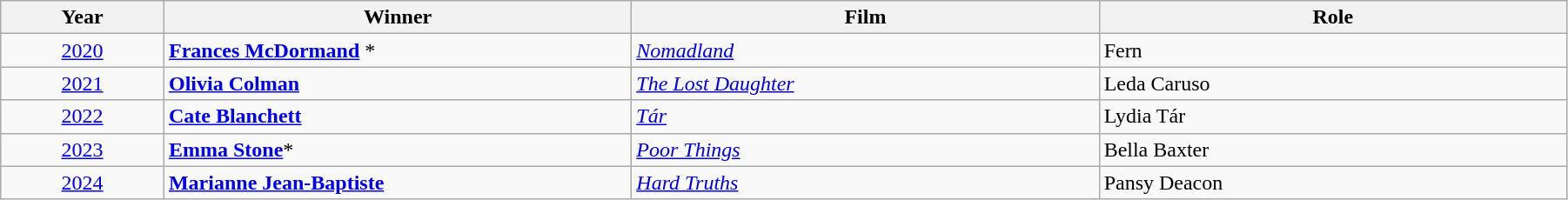<table class="wikitable" width="95%" cellpadding="5">
<tr>
<th width="100"><strong>Year</strong></th>
<th width="300"><strong>Winner</strong></th>
<th width="300"><strong>Film</strong></th>
<th width="300"><strong>Role</strong></th>
</tr>
<tr>
<td style="text-align:center;"><a href='#'>2020</a></td>
<td><strong><a href='#'>Frances McDormand</a></strong> *</td>
<td><em><a href='#'>Nomadland</a></em></td>
<td>Fern</td>
</tr>
<tr>
<td style="text-align:center;"><a href='#'>2021</a></td>
<td><strong><a href='#'>Olivia Colman</a></strong></td>
<td><em><a href='#'>The Lost Daughter</a></em></td>
<td>Leda Caruso</td>
</tr>
<tr>
<td style="text-align:center;"><a href='#'>2022</a></td>
<td><strong><a href='#'>Cate Blanchett</a></strong></td>
<td><em><a href='#'>Tár</a></em></td>
<td>Lydia Tár</td>
</tr>
<tr>
<td style="text-align:center;"><a href='#'>2023</a></td>
<td><strong><a href='#'>Emma Stone</a></strong>*</td>
<td><em><a href='#'>Poor Things</a></em></td>
<td>Bella Baxter</td>
</tr>
<tr>
<td style="text-align:center;"><a href='#'>2024</a></td>
<td><strong><a href='#'>Marianne Jean-Baptiste</a></strong></td>
<td><em><a href='#'>Hard Truths</a></em></td>
<td>Pansy Deacon</td>
</tr>
</table>
